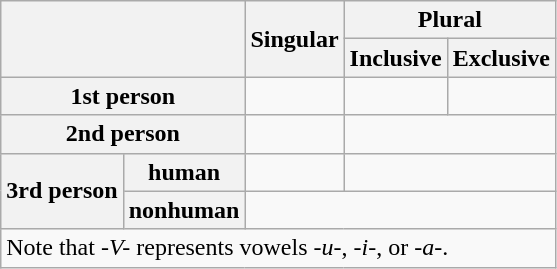<table class="wikitable">
<tr>
<th rowspan="2" colspan="2"></th>
<th rowspan="2">Singular</th>
<th colspan="2">Plural</th>
</tr>
<tr>
<th>Inclusive</th>
<th>Exclusive</th>
</tr>
<tr>
<th colspan="2">1st person</th>
<td></td>
<td></td>
<td></td>
</tr>
<tr>
<th colspan="2">2nd person</th>
<td></td>
<td colspan="2"></td>
</tr>
<tr>
<th rowspan="2">3rd person</th>
<th>human</th>
<td></td>
<td colspan="2"></td>
</tr>
<tr>
<th>nonhuman</th>
<td colspan="3"></td>
</tr>
<tr>
<td colspan="5">Note that <em>-V-</em> represents vowels <em>-u-</em>, <em>-i-</em>, or <em>-a-</em>.</td>
</tr>
</table>
